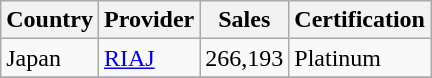<table class="wikitable" border="1">
<tr>
<th>Country</th>
<th>Provider</th>
<th>Sales</th>
<th>Certification</th>
</tr>
<tr>
<td>Japan</td>
<td><a href='#'>RIAJ</a></td>
<td>266,193</td>
<td>Platinum</td>
</tr>
<tr>
</tr>
</table>
